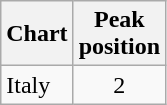<table class="wikitable sortable">
<tr>
<th align="left">Chart</th>
<th align="left">Peak<br>position</th>
</tr>
<tr>
<td align="left">Italy</td>
<td align="center">2</td>
</tr>
</table>
